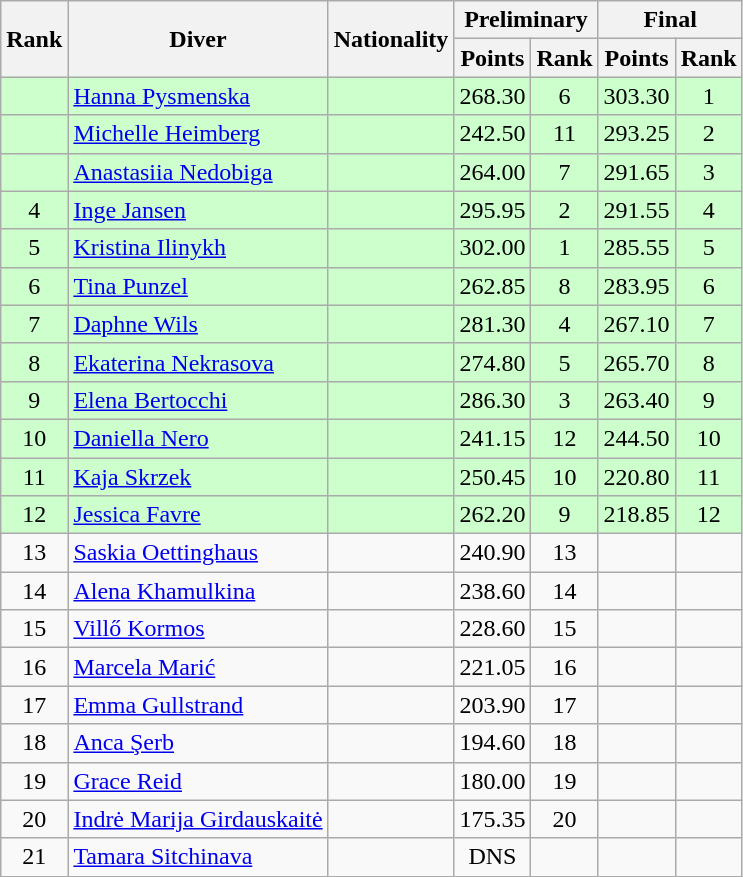<table class="wikitable" style="text-align:center">
<tr>
<th rowspan="2">Rank</th>
<th rowspan="2">Diver</th>
<th rowspan="2">Nationality</th>
<th colspan="2">Preliminary</th>
<th colspan="2">Final</th>
</tr>
<tr>
<th>Points</th>
<th>Rank</th>
<th>Points</th>
<th>Rank</th>
</tr>
<tr bgcolor=ccffcc>
<td></td>
<td align=left><a href='#'>Hanna Pysmenska</a></td>
<td align=left></td>
<td>268.30</td>
<td>6</td>
<td>303.30</td>
<td>1</td>
</tr>
<tr bgcolor=ccffcc>
<td></td>
<td align=left><a href='#'>Michelle Heimberg</a></td>
<td align=left></td>
<td>242.50</td>
<td>11</td>
<td>293.25</td>
<td>2</td>
</tr>
<tr bgcolor=ccffcc>
<td></td>
<td align=left><a href='#'>Anastasiia Nedobiga</a></td>
<td align=left></td>
<td>264.00</td>
<td>7</td>
<td>291.65</td>
<td>3</td>
</tr>
<tr bgcolor=ccffcc>
<td>4</td>
<td align=left><a href='#'>Inge Jansen</a></td>
<td align=left></td>
<td>295.95</td>
<td>2</td>
<td>291.55</td>
<td>4</td>
</tr>
<tr bgcolor=ccffcc>
<td>5</td>
<td align=left><a href='#'>Kristina Ilinykh</a></td>
<td align=left></td>
<td>302.00</td>
<td>1</td>
<td>285.55</td>
<td>5</td>
</tr>
<tr bgcolor=ccffcc>
<td>6</td>
<td align=left><a href='#'>Tina Punzel</a></td>
<td align=left></td>
<td>262.85</td>
<td>8</td>
<td>283.95</td>
<td>6</td>
</tr>
<tr bgcolor=ccffcc>
<td>7</td>
<td align=left><a href='#'>Daphne Wils</a></td>
<td align=left></td>
<td>281.30</td>
<td>4</td>
<td>267.10</td>
<td>7</td>
</tr>
<tr bgcolor=ccffcc>
<td>8</td>
<td align=left><a href='#'>Ekaterina Nekrasova</a></td>
<td align=left></td>
<td>274.80</td>
<td>5</td>
<td>265.70</td>
<td>8</td>
</tr>
<tr bgcolor=ccffcc>
<td>9</td>
<td align=left><a href='#'>Elena Bertocchi</a></td>
<td align=left></td>
<td>286.30</td>
<td>3</td>
<td>263.40</td>
<td>9</td>
</tr>
<tr bgcolor=ccffcc>
<td>10</td>
<td align=left><a href='#'>Daniella Nero</a></td>
<td align=left></td>
<td>241.15</td>
<td>12</td>
<td>244.50</td>
<td>10</td>
</tr>
<tr bgcolor=ccffcc>
<td>11</td>
<td align=left><a href='#'>Kaja Skrzek</a></td>
<td align=left></td>
<td>250.45</td>
<td>10</td>
<td>220.80</td>
<td>11</td>
</tr>
<tr bgcolor=ccffcc>
<td>12</td>
<td align=left><a href='#'>Jessica Favre</a></td>
<td align=left></td>
<td>262.20</td>
<td>9</td>
<td>218.85</td>
<td>12</td>
</tr>
<tr>
<td>13</td>
<td align=left><a href='#'>Saskia Oettinghaus</a></td>
<td align=left></td>
<td>240.90</td>
<td>13</td>
<td></td>
<td></td>
</tr>
<tr>
<td>14</td>
<td align=left><a href='#'>Alena Khamulkina</a></td>
<td align=left></td>
<td>238.60</td>
<td>14</td>
<td></td>
<td></td>
</tr>
<tr>
<td>15</td>
<td align=left><a href='#'>Villő Kormos</a></td>
<td align=left></td>
<td>228.60</td>
<td>15</td>
<td></td>
<td></td>
</tr>
<tr>
<td>16</td>
<td align=left><a href='#'>Marcela Marić</a></td>
<td align=left></td>
<td>221.05</td>
<td>16</td>
<td></td>
<td></td>
</tr>
<tr>
<td>17</td>
<td align=left><a href='#'>Emma Gullstrand</a></td>
<td align=left></td>
<td>203.90</td>
<td>17</td>
<td></td>
<td></td>
</tr>
<tr>
<td>18</td>
<td align=left><a href='#'>Anca Şerb</a></td>
<td align=left></td>
<td>194.60</td>
<td>18</td>
<td></td>
<td></td>
</tr>
<tr>
<td>19</td>
<td align=left><a href='#'>Grace Reid</a></td>
<td align=left></td>
<td>180.00</td>
<td>19</td>
<td></td>
<td></td>
</tr>
<tr>
<td>20</td>
<td align=left><a href='#'>Indrė Marija Girdauskaitė</a></td>
<td align=left></td>
<td>175.35</td>
<td>20</td>
<td></td>
<td></td>
</tr>
<tr>
<td>21</td>
<td align=left><a href='#'>Tamara Sitchinava</a></td>
<td align=left></td>
<td>DNS</td>
<td></td>
<td></td>
<td></td>
</tr>
</table>
